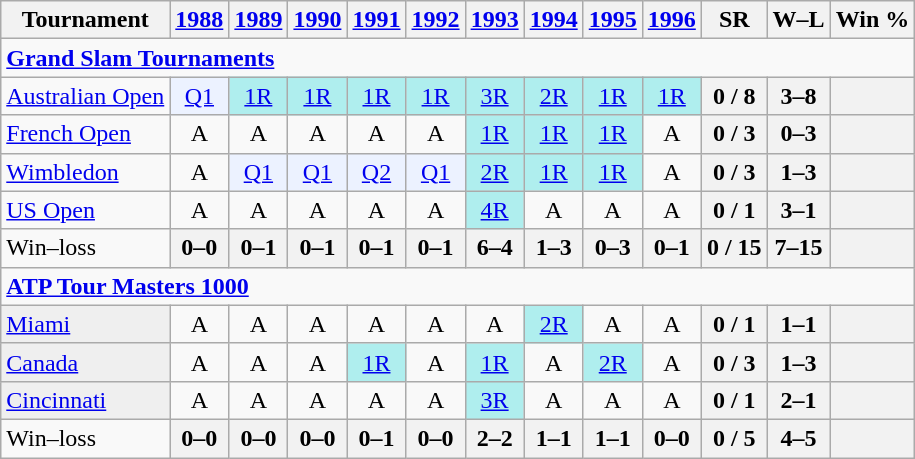<table class=wikitable style=text-align:center>
<tr>
<th>Tournament</th>
<th><a href='#'>1988</a></th>
<th><a href='#'>1989</a></th>
<th><a href='#'>1990</a></th>
<th><a href='#'>1991</a></th>
<th><a href='#'>1992</a></th>
<th><a href='#'>1993</a></th>
<th><a href='#'>1994</a></th>
<th><a href='#'>1995</a></th>
<th><a href='#'>1996</a></th>
<th>SR</th>
<th>W–L</th>
<th>Win %</th>
</tr>
<tr>
<td colspan=25 style=text-align:left><a href='#'><strong>Grand Slam Tournaments</strong></a></td>
</tr>
<tr>
<td align=left><a href='#'>Australian Open</a></td>
<td bgcolor=ecf2ff><a href='#'>Q1</a></td>
<td bgcolor=afeeee><a href='#'>1R</a></td>
<td bgcolor=afeeee><a href='#'>1R</a></td>
<td bgcolor=afeeee><a href='#'>1R</a></td>
<td bgcolor=afeeee><a href='#'>1R</a></td>
<td bgcolor=afeeee><a href='#'>3R</a></td>
<td bgcolor=afeeee><a href='#'>2R</a></td>
<td bgcolor=afeeee><a href='#'>1R</a></td>
<td bgcolor=afeeee><a href='#'>1R</a></td>
<th>0 / 8</th>
<th>3–8</th>
<th></th>
</tr>
<tr>
<td align=left><a href='#'>French Open</a></td>
<td>A</td>
<td>A</td>
<td>A</td>
<td>A</td>
<td>A</td>
<td bgcolor=afeeee><a href='#'>1R</a></td>
<td bgcolor=afeeee><a href='#'>1R</a></td>
<td bgcolor=afeeee><a href='#'>1R</a></td>
<td>A</td>
<th>0 / 3</th>
<th>0–3</th>
<th></th>
</tr>
<tr>
<td align=left><a href='#'>Wimbledon</a></td>
<td>A</td>
<td bgcolor=ecf2ff><a href='#'>Q1</a></td>
<td bgcolor=ecf2ff><a href='#'>Q1</a></td>
<td bgcolor=ecf2ff><a href='#'>Q2</a></td>
<td bgcolor=ecf2ff><a href='#'>Q1</a></td>
<td bgcolor=afeeee><a href='#'>2R</a></td>
<td bgcolor=afeeee><a href='#'>1R</a></td>
<td bgcolor=afeeee><a href='#'>1R</a></td>
<td>A</td>
<th>0 / 3</th>
<th>1–3</th>
<th></th>
</tr>
<tr>
<td align=left><a href='#'>US Open</a></td>
<td>A</td>
<td>A</td>
<td>A</td>
<td>A</td>
<td>A</td>
<td bgcolor=afeeee><a href='#'>4R</a></td>
<td>A</td>
<td>A</td>
<td>A</td>
<th>0 / 1</th>
<th>3–1</th>
<th></th>
</tr>
<tr>
<td style=text-align:left>Win–loss</td>
<th>0–0</th>
<th>0–1</th>
<th>0–1</th>
<th>0–1</th>
<th>0–1</th>
<th>6–4</th>
<th>1–3</th>
<th>0–3</th>
<th>0–1</th>
<th>0 / 15</th>
<th>7–15</th>
<th></th>
</tr>
<tr>
<td colspan=25 style=text-align:left><strong><a href='#'>ATP Tour Masters 1000</a></strong></td>
</tr>
<tr>
<td bgcolor=efefef align=left><a href='#'>Miami</a></td>
<td>A</td>
<td>A</td>
<td>A</td>
<td>A</td>
<td>A</td>
<td>A</td>
<td bgcolor=afeeee><a href='#'>2R</a></td>
<td>A</td>
<td>A</td>
<th>0 / 1</th>
<th>1–1</th>
<th></th>
</tr>
<tr>
<td bgcolor=efefef align=left><a href='#'>Canada</a></td>
<td>A</td>
<td>A</td>
<td>A</td>
<td bgcolor=afeeee><a href='#'>1R</a></td>
<td>A</td>
<td bgcolor=afeeee><a href='#'>1R</a></td>
<td>A</td>
<td bgcolor=afeeee><a href='#'>2R</a></td>
<td>A</td>
<th>0 / 3</th>
<th>1–3</th>
<th></th>
</tr>
<tr>
<td bgcolor=efefef align=left><a href='#'>Cincinnati</a></td>
<td>A</td>
<td>A</td>
<td>A</td>
<td>A</td>
<td>A</td>
<td bgcolor=afeeee><a href='#'>3R</a></td>
<td>A</td>
<td>A</td>
<td>A</td>
<th>0 / 1</th>
<th>2–1</th>
<th></th>
</tr>
<tr>
<td style=text-align:left>Win–loss</td>
<th>0–0</th>
<th>0–0</th>
<th>0–0</th>
<th>0–1</th>
<th>0–0</th>
<th>2–2</th>
<th>1–1</th>
<th>1–1</th>
<th>0–0</th>
<th>0 / 5</th>
<th>4–5</th>
<th></th>
</tr>
</table>
